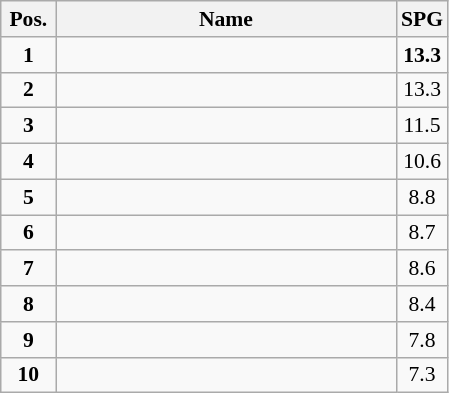<table class="wikitable" style="text-align:center; font-size:90%;">
<tr>
<th width=30px>Pos.</th>
<th width=220px>Name</th>
<th width=20px>SPG</th>
</tr>
<tr>
<td><strong>1</strong></td>
<td align=left><strong></strong></td>
<td><strong>13.3</strong></td>
</tr>
<tr>
<td><strong>2</strong></td>
<td align=left></td>
<td>13.3</td>
</tr>
<tr>
<td><strong>3</strong></td>
<td align=left></td>
<td>11.5</td>
</tr>
<tr>
<td><strong>4</strong></td>
<td align=left></td>
<td>10.6</td>
</tr>
<tr>
<td><strong>5</strong></td>
<td align=left></td>
<td>8.8</td>
</tr>
<tr>
<td><strong>6</strong></td>
<td align=left></td>
<td>8.7</td>
</tr>
<tr>
<td><strong>7</strong></td>
<td align=left></td>
<td>8.6</td>
</tr>
<tr>
<td><strong>8</strong></td>
<td align=left></td>
<td>8.4</td>
</tr>
<tr>
<td><strong>9</strong></td>
<td align=left></td>
<td>7.8</td>
</tr>
<tr>
<td><strong>10</strong></td>
<td align=left></td>
<td>7.3</td>
</tr>
</table>
